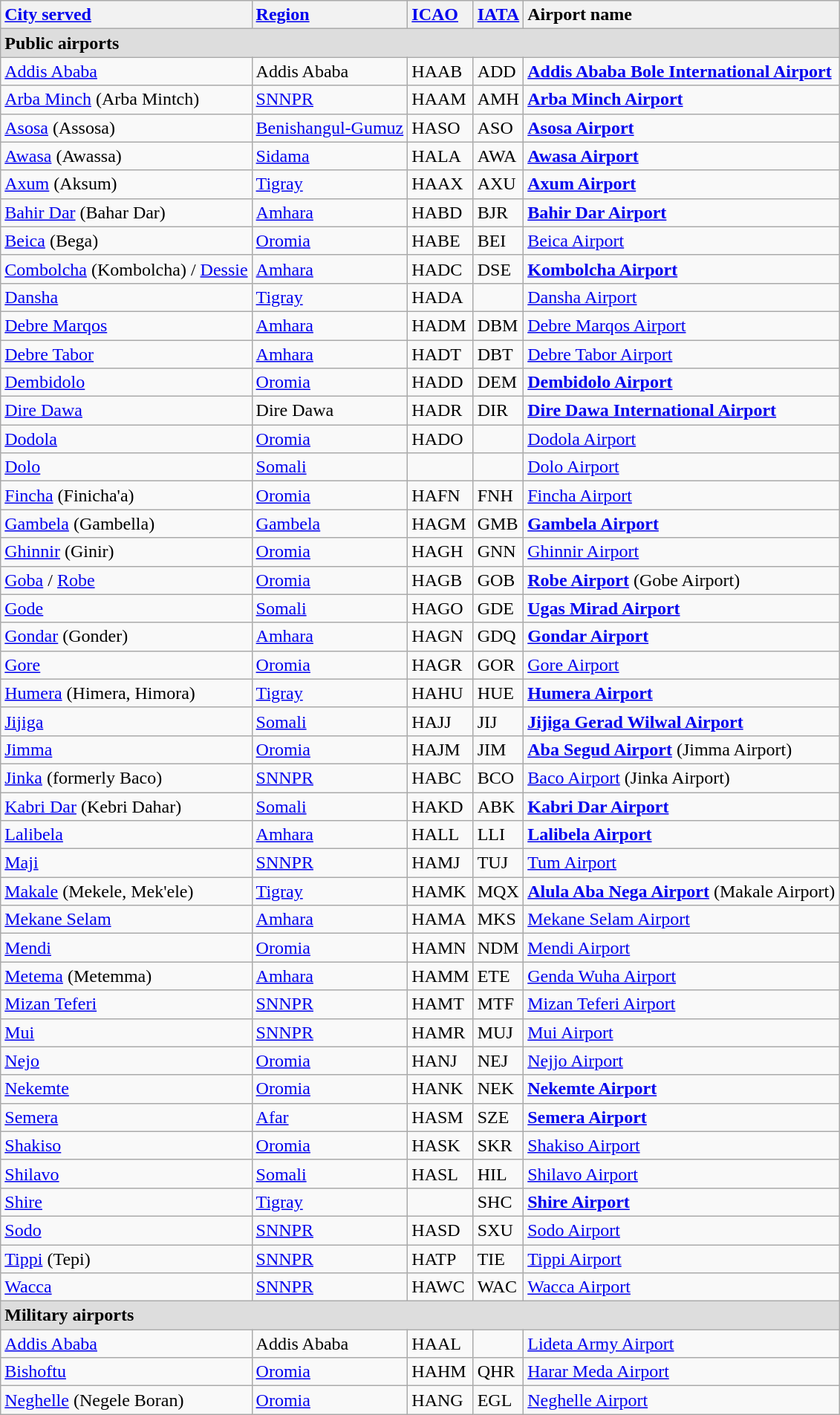<table class="wikitable sortable">
<tr valign=baseline>
<th style="text-align:left; white-space:nowrap;"><a href='#'>City served</a></th>
<th style="text-align:left;"><a href='#'>Region</a></th>
<th style="text-align:left;"><a href='#'>ICAO</a></th>
<th style="text-align:left;"><a href='#'>IATA</a></th>
<th style="text-align:left; white-space:nowrap;">Airport name</th>
</tr>
<tr class="sortbottom" style="font-weight:bold; background:#DDDDDD;">
<td colspan="5">Public airports</td>
</tr>
<tr valign=top>
<td><a href='#'>Addis Ababa</a></td>
<td>Addis Ababa</td>
<td>HAAB</td>
<td>ADD</td>
<td><strong><a href='#'>Addis Ababa Bole International Airport</a></strong></td>
</tr>
<tr valign=top>
<td><a href='#'>Arba Minch</a> (Arba Mintch)</td>
<td><a href='#'>SNNPR</a></td>
<td>HAAM</td>
<td>AMH</td>
<td><strong><a href='#'>Arba Minch Airport</a></strong></td>
</tr>
<tr valign=top>
<td><a href='#'>Asosa</a> (Assosa)</td>
<td><a href='#'>Benishangul-Gumuz</a></td>
<td>HASO</td>
<td>ASO</td>
<td><strong><a href='#'>Asosa Airport</a></strong></td>
</tr>
<tr valign=top>
<td><a href='#'>Awasa</a> (Awassa)</td>
<td><a href='#'>Sidama</a></td>
<td>HALA</td>
<td>AWA</td>
<td><strong><a href='#'>Awasa Airport</a></strong></td>
</tr>
<tr valign=top>
<td><a href='#'>Axum</a> (Aksum)</td>
<td><a href='#'>Tigray</a></td>
<td>HAAX</td>
<td>AXU</td>
<td><strong><a href='#'>Axum Airport</a></strong></td>
</tr>
<tr valign=top>
<td><a href='#'>Bahir Dar</a> (Bahar Dar)</td>
<td><a href='#'>Amhara</a></td>
<td>HABD</td>
<td>BJR</td>
<td><strong><a href='#'>Bahir Dar Airport</a></strong></td>
</tr>
<tr valign=top>
<td><a href='#'>Beica</a> (Bega)</td>
<td><a href='#'>Oromia</a></td>
<td>HABE</td>
<td>BEI</td>
<td><a href='#'>Beica Airport</a><br></td>
</tr>
<tr valign=top>
<td><a href='#'>Combolcha</a> (Kombolcha) / <a href='#'>Dessie</a></td>
<td><a href='#'>Amhara</a></td>
<td>HADC</td>
<td>DSE</td>
<td><strong><a href='#'>Kombolcha Airport</a></strong></td>
</tr>
<tr valign=top>
<td><a href='#'>Dansha</a></td>
<td><a href='#'>Tigray</a></td>
<td>HADA</td>
<td></td>
<td><a href='#'>Dansha Airport</a></td>
</tr>
<tr valign=top>
<td><a href='#'>Debre Marqos</a></td>
<td><a href='#'>Amhara</a></td>
<td>HADM</td>
<td>DBM</td>
<td><a href='#'>Debre Marqos Airport</a></td>
</tr>
<tr valign=top>
<td><a href='#'>Debre Tabor</a></td>
<td><a href='#'>Amhara</a></td>
<td>HADT</td>
<td>DBT</td>
<td><a href='#'>Debre Tabor Airport</a></td>
</tr>
<tr valign=top>
<td><a href='#'>Dembidolo</a></td>
<td><a href='#'>Oromia</a></td>
<td>HADD</td>
<td>DEM</td>
<td><strong><a href='#'>Dembidolo Airport</a></strong></td>
</tr>
<tr valign=top>
<td><a href='#'>Dire Dawa</a></td>
<td>Dire Dawa</td>
<td>HADR</td>
<td>DIR</td>
<td><strong><a href='#'>Dire Dawa International Airport</a></strong></td>
</tr>
<tr valign=top>
<td><a href='#'>Dodola</a></td>
<td><a href='#'>Oromia</a></td>
<td>HADO</td>
<td></td>
<td><a href='#'>Dodola Airport</a></td>
</tr>
<tr valign=top>
<td><a href='#'>Dolo</a></td>
<td><a href='#'>Somali</a></td>
<td></td>
<td></td>
<td><a href='#'>Dolo Airport</a></td>
</tr>
<tr valign=top>
<td><a href='#'>Fincha</a> (Finicha'a)</td>
<td><a href='#'>Oromia</a></td>
<td>HAFN</td>
<td>FNH</td>
<td><a href='#'>Fincha Airport</a></td>
</tr>
<tr valign=top>
<td><a href='#'>Gambela</a> (Gambella)</td>
<td><a href='#'>Gambela</a></td>
<td>HAGM</td>
<td>GMB</td>
<td><strong><a href='#'>Gambela Airport</a></strong></td>
</tr>
<tr valign=top>
<td><a href='#'>Ghinnir</a> (Ginir)</td>
<td><a href='#'>Oromia</a></td>
<td>HAGH</td>
<td>GNN</td>
<td><a href='#'>Ghinnir Airport</a></td>
</tr>
<tr valign=top>
<td><a href='#'>Goba</a> / <a href='#'>Robe</a></td>
<td><a href='#'>Oromia</a></td>
<td>HAGB</td>
<td>GOB</td>
<td><strong><a href='#'>Robe Airport</a></strong> (Gobe Airport)</td>
</tr>
<tr valign=top>
<td><a href='#'>Gode</a></td>
<td><a href='#'>Somali</a></td>
<td>HAGO</td>
<td>GDE</td>
<td><strong><a href='#'>Ugas Mirad Airport</a></strong></td>
</tr>
<tr valign=top>
<td><a href='#'>Gondar</a> (Gonder)</td>
<td><a href='#'>Amhara</a></td>
<td>HAGN</td>
<td>GDQ</td>
<td><strong><a href='#'>Gondar Airport</a></strong></td>
</tr>
<tr valign=top>
<td><a href='#'>Gore</a></td>
<td><a href='#'>Oromia</a></td>
<td>HAGR</td>
<td>GOR</td>
<td><a href='#'>Gore Airport</a></td>
</tr>
<tr valign=top>
<td><a href='#'>Humera</a> (Himera, Himora)</td>
<td><a href='#'>Tigray</a></td>
<td>HAHU</td>
<td>HUE</td>
<td><strong><a href='#'>Humera Airport</a></strong></td>
</tr>
<tr valign=top>
<td><a href='#'>Jijiga</a></td>
<td><a href='#'>Somali</a></td>
<td>HAJJ</td>
<td>JIJ</td>
<td><strong><a href='#'>Jijiga Gerad Wilwal Airport</a></strong></td>
</tr>
<tr valign=top>
<td><a href='#'>Jimma</a></td>
<td><a href='#'>Oromia</a></td>
<td>HAJM</td>
<td>JIM</td>
<td><strong><a href='#'>Aba Segud Airport</a></strong> (Jimma Airport)</td>
</tr>
<tr valign=top>
<td><a href='#'>Jinka</a> (formerly Baco)</td>
<td><a href='#'>SNNPR</a></td>
<td>HABC</td>
<td>BCO</td>
<td><a href='#'>Baco Airport</a> (Jinka Airport)</td>
</tr>
<tr valign=top>
<td><a href='#'>Kabri Dar</a> (Kebri Dahar)</td>
<td><a href='#'>Somali</a></td>
<td>HAKD</td>
<td>ABK</td>
<td><strong><a href='#'>Kabri Dar Airport</a></strong></td>
</tr>
<tr valign=top>
<td><a href='#'>Lalibela</a></td>
<td><a href='#'>Amhara</a></td>
<td>HALL</td>
<td>LLI</td>
<td><strong><a href='#'>Lalibela Airport</a></strong></td>
</tr>
<tr valign=top>
<td><a href='#'>Maji</a></td>
<td><a href='#'>SNNPR</a></td>
<td>HAMJ</td>
<td>TUJ</td>
<td><a href='#'>Tum Airport</a></td>
</tr>
<tr valign=top>
<td><a href='#'>Makale</a> (Mekele, Mek'ele)</td>
<td><a href='#'>Tigray</a></td>
<td>HAMK</td>
<td>MQX</td>
<td><strong><a href='#'>Alula Aba Nega Airport</a></strong> (Makale Airport)</td>
</tr>
<tr valign=top>
<td><a href='#'>Mekane Selam</a></td>
<td><a href='#'>Amhara</a></td>
<td>HAMA</td>
<td>MKS</td>
<td><a href='#'>Mekane Selam Airport</a></td>
</tr>
<tr valign=top>
<td><a href='#'>Mendi</a></td>
<td><a href='#'>Oromia</a></td>
<td>HAMN</td>
<td>NDM</td>
<td><a href='#'>Mendi Airport</a></td>
</tr>
<tr valign=top>
<td><a href='#'>Metema</a> (Metemma)</td>
<td><a href='#'>Amhara</a></td>
<td>HAMM</td>
<td>ETE</td>
<td><a href='#'>Genda Wuha Airport</a></td>
</tr>
<tr valign=top>
<td><a href='#'>Mizan Teferi</a></td>
<td><a href='#'>SNNPR</a></td>
<td>HAMT</td>
<td>MTF</td>
<td><a href='#'>Mizan Teferi Airport</a></td>
</tr>
<tr valign=top>
<td><a href='#'>Mui</a></td>
<td><a href='#'>SNNPR</a></td>
<td>HAMR</td>
<td>MUJ</td>
<td><a href='#'>Mui Airport</a></td>
</tr>
<tr valign=top>
<td><a href='#'>Nejo</a></td>
<td><a href='#'>Oromia</a></td>
<td>HANJ</td>
<td>NEJ</td>
<td><a href='#'>Nejjo Airport</a></td>
</tr>
<tr valign=top>
<td><a href='#'>Nekemte</a></td>
<td><a href='#'>Oromia</a></td>
<td>HANK</td>
<td>NEK</td>
<td><strong><a href='#'>Nekemte Airport</a></strong></td>
</tr>
<tr valign=top>
<td><a href='#'>Semera</a></td>
<td><a href='#'>Afar</a></td>
<td>HASM</td>
<td>SZE</td>
<td><strong><a href='#'>Semera Airport</a></strong></td>
</tr>
<tr valign=top>
<td><a href='#'>Shakiso</a></td>
<td><a href='#'>Oromia</a></td>
<td>HASK</td>
<td>SKR</td>
<td><a href='#'>Shakiso Airport</a></td>
</tr>
<tr valign=top>
<td><a href='#'>Shilavo</a></td>
<td><a href='#'>Somali</a></td>
<td>HASL</td>
<td>HIL</td>
<td><a href='#'>Shilavo Airport</a></td>
</tr>
<tr valign=top>
<td><a href='#'>Shire</a></td>
<td><a href='#'>Tigray</a></td>
<td></td>
<td>SHC</td>
<td><strong><a href='#'>Shire Airport</a></strong></td>
</tr>
<tr valign=top>
<td><a href='#'>Sodo</a></td>
<td><a href='#'>SNNPR</a></td>
<td>HASD</td>
<td>SXU</td>
<td><a href='#'>Sodo Airport</a></td>
</tr>
<tr valign=top>
<td><a href='#'>Tippi</a> (Tepi)</td>
<td><a href='#'>SNNPR</a></td>
<td>HATP</td>
<td>TIE</td>
<td><a href='#'>Tippi Airport</a></td>
</tr>
<tr valign=top>
<td><a href='#'>Wacca</a></td>
<td><a href='#'>SNNPR</a></td>
<td>HAWC</td>
<td>WAC</td>
<td><a href='#'>Wacca Airport</a></td>
</tr>
<tr class="sortbottom" style="font-weight:bold; background:#DDDDDD;">
<td colspan="5">Military airports</td>
</tr>
<tr valign=top>
<td><a href='#'>Addis Ababa</a></td>
<td>Addis Ababa</td>
<td>HAAL</td>
<td></td>
<td><a href='#'>Lideta Army Airport</a></td>
</tr>
<tr valign=top>
<td><a href='#'>Bishoftu</a></td>
<td><a href='#'>Oromia</a></td>
<td>HAHM</td>
<td>QHR</td>
<td><a href='#'>Harar Meda Airport</a></td>
</tr>
<tr valign=top>
<td><a href='#'>Neghelle</a> (Negele Boran)</td>
<td><a href='#'>Oromia</a></td>
<td>HANG</td>
<td>EGL</td>
<td><a href='#'>Neghelle Airport</a></td>
</tr>
</table>
